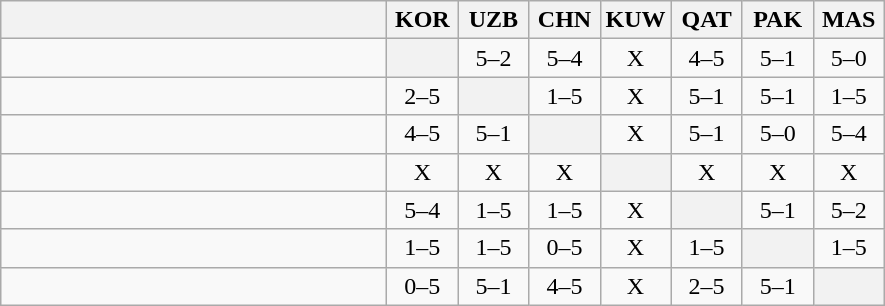<table class="wikitable" style="text-align:center">
<tr>
<th width="250"> </th>
<th width="40">KOR</th>
<th width="40">UZB</th>
<th width="40">CHN</th>
<th width="40">KUW</th>
<th width="40">QAT</th>
<th width="40">PAK</th>
<th width="40">MAS</th>
</tr>
<tr>
<td align=left></td>
<th></th>
<td>5–2</td>
<td>5–4</td>
<td>X</td>
<td>4–5</td>
<td>5–1</td>
<td>5–0</td>
</tr>
<tr>
<td align=left></td>
<td>2–5</td>
<th></th>
<td>1–5</td>
<td>X</td>
<td>5–1</td>
<td>5–1</td>
<td>1–5</td>
</tr>
<tr>
<td align=left></td>
<td>4–5</td>
<td>5–1</td>
<th></th>
<td>X</td>
<td>5–1</td>
<td>5–0</td>
<td>5–4</td>
</tr>
<tr>
<td align=left></td>
<td>X</td>
<td>X</td>
<td>X</td>
<th></th>
<td>X</td>
<td>X</td>
<td>X</td>
</tr>
<tr>
<td align=left></td>
<td>5–4</td>
<td>1–5</td>
<td>1–5</td>
<td>X</td>
<th></th>
<td>5–1</td>
<td>5–2</td>
</tr>
<tr>
<td align=left></td>
<td>1–5</td>
<td>1–5</td>
<td>0–5</td>
<td>X</td>
<td>1–5</td>
<th></th>
<td>1–5</td>
</tr>
<tr>
<td align=left></td>
<td>0–5</td>
<td>5–1</td>
<td>4–5</td>
<td>X</td>
<td>2–5</td>
<td>5–1</td>
<th></th>
</tr>
</table>
